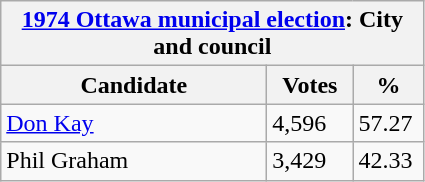<table class="wikitable">
<tr>
<th colspan="3"><a href='#'>1974 Ottawa municipal election</a>: City and council</th>
</tr>
<tr>
<th style="width: 170px">Candidate</th>
<th style="width: 50px">Votes</th>
<th style="width: 40px">%</th>
</tr>
<tr>
<td><a href='#'>Don Kay</a></td>
<td>4,596</td>
<td>57.27</td>
</tr>
<tr>
<td>Phil Graham</td>
<td>3,429</td>
<td>42.33</td>
</tr>
</table>
